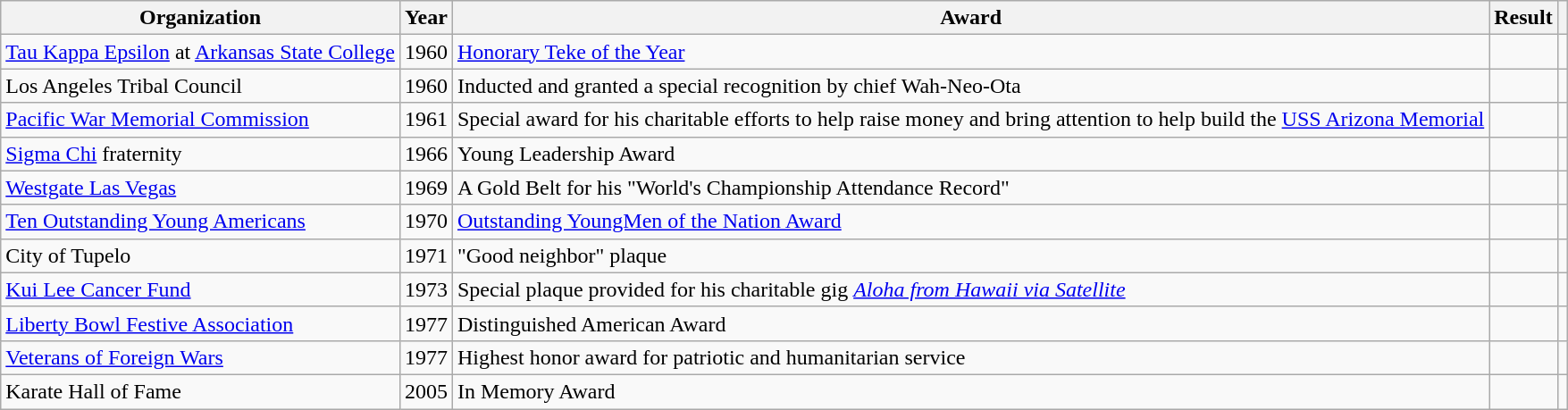<table class="wikitable plainrowheaders sortable" style="margin-right: 0;">
<tr>
<th scope="col">Organization</th>
<th scope="col">Year</th>
<th scope="col">Award</th>
<th scope="col">Result</th>
<th scope="col" class="unsortable"></th>
</tr>
<tr>
<td><a href='#'>Tau Kappa Epsilon</a> at <a href='#'>Arkansas State College</a></td>
<td>1960</td>
<td><a href='#'>Honorary Teke of the Year</a> </td>
<td></td>
<td style="text-align:center;"></td>
</tr>
<tr>
<td>Los Angeles Tribal Council</td>
<td>1960</td>
<td>Inducted and granted a special recognition by chief Wah-Neo-Ota</td>
<td></td>
<td style="text-align:center;"></td>
</tr>
<tr>
<td><a href='#'>Pacific War Memorial Commission</a></td>
<td>1961</td>
<td>Special award for his charitable efforts to help raise money and bring attention to help build the <a href='#'>USS Arizona Memorial</a></td>
<td></td>
<td style="text-align:center;"></td>
</tr>
<tr>
<td><a href='#'>Sigma Chi</a> fraternity</td>
<td>1966</td>
<td>Young Leadership Award</td>
<td></td>
<td style="text-align:center;"></td>
</tr>
<tr>
<td><a href='#'>Westgate Las Vegas</a> </td>
<td>1969</td>
<td>A Gold Belt for his "World's Championship Attendance Record"</td>
<td></td>
<td style="text-align:center;"></td>
</tr>
<tr>
<td><a href='#'>Ten Outstanding Young Americans</a></td>
<td>1970</td>
<td><a href='#'>Outstanding YoungMen of the Nation Award</a></td>
<td></td>
<td style="text-align:center;"></td>
</tr>
<tr>
<td>City of Tupelo</td>
<td>1971</td>
<td>"Good neighbor" plaque</td>
<td></td>
<td style="text-align:center;"></td>
</tr>
<tr>
<td><a href='#'>Kui Lee Cancer Fund</a></td>
<td>1973</td>
<td>Special plaque provided for his charitable gig <em><a href='#'>Aloha from Hawaii via Satellite</a></em></td>
<td></td>
<td style="text-align:center;"></td>
</tr>
<tr>
<td><a href='#'>Liberty Bowl Festive Association</a></td>
<td>1977</td>
<td>Distinguished American Award</td>
<td></td>
<td style="text-align:center;"></td>
</tr>
<tr>
<td><a href='#'>Veterans of Foreign Wars</a> </td>
<td>1977</td>
<td>Highest honor award for patriotic and humanitarian service</td>
<td></td>
<td style="text-align:center;"></td>
</tr>
<tr>
<td>Karate Hall of Fame </td>
<td>2005</td>
<td>In Memory Award</td>
<td></td>
<td style="text-align:center;"></td>
</tr>
</table>
